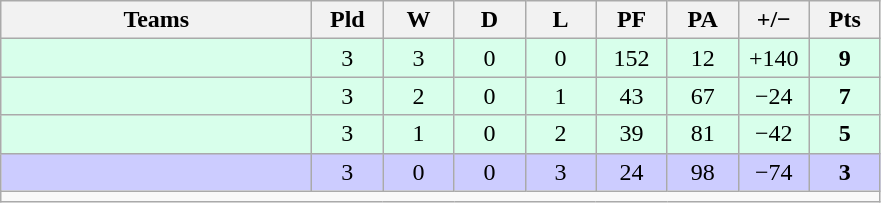<table class="wikitable" style="text-align: center;">
<tr>
<th width="200">Teams</th>
<th width="40">Pld</th>
<th width="40">W</th>
<th width="40">D</th>
<th width="40">L</th>
<th width="40">PF</th>
<th width="40">PA</th>
<th width="40">+/−</th>
<th width="40">Pts</th>
</tr>
<tr bgcolor=#d8ffeb>
<td align=left></td>
<td>3</td>
<td>3</td>
<td>0</td>
<td>0</td>
<td>152</td>
<td>12</td>
<td>+140</td>
<td><strong>9</strong></td>
</tr>
<tr bgcolor=#d8ffeb>
<td align=left></td>
<td>3</td>
<td>2</td>
<td>0</td>
<td>1</td>
<td>43</td>
<td>67</td>
<td>−24</td>
<td><strong>7</strong></td>
</tr>
<tr bgcolor=#d8ffeb>
<td align=left></td>
<td>3</td>
<td>1</td>
<td>0</td>
<td>2</td>
<td>39</td>
<td>81</td>
<td>−42</td>
<td><strong>5</strong></td>
</tr>
<tr bgcolor=#ccccff>
<td align=left></td>
<td>3</td>
<td>0</td>
<td>0</td>
<td>3</td>
<td>24</td>
<td>98</td>
<td>−74</td>
<td><strong>3</strong></td>
</tr>
<tr bgcolor="#f9f9f9" align=center>
<td colspan="15" style="border:0px"></td>
</tr>
</table>
